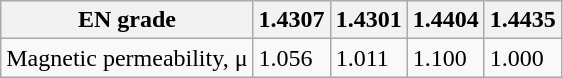<table class="wikitable">
<tr>
<th>EN grade</th>
<th>1.4307</th>
<th>1.4301</th>
<th>1.4404</th>
<th>1.4435</th>
</tr>
<tr>
<td>Magnetic permeability, μ</td>
<td>1.056</td>
<td>1.011</td>
<td>1.100</td>
<td>1.000</td>
</tr>
</table>
